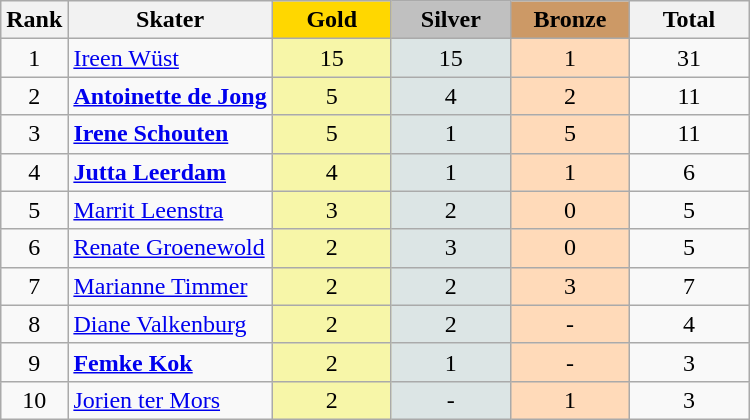<table class="wikitable sortable" border="1" style="text-align:center; font-size:100%;">
<tr>
<th>Rank</th>
<th style="width:15:em;">Skater</th>
<td style="background:gold; width:4.5em; font-weight:bold;">Gold</td>
<td style="background:silver; width:4.5em; font-weight:bold;">Silver</td>
<td style="background:#cc9966; width:4.5em; font-weight:bold;">Bronze</td>
<th style="width:4.5em;">Total</th>
</tr>
<tr align="center">
<td>1</td>
<td align="left"><a href='#'>Ireen Wüst</a></td>
<td bgcolor="#F7F6A8">15</td>
<td bgcolor="#DCE5E5">15</td>
<td bgcolor="#FFDAB9">1</td>
<td>31</td>
</tr>
<tr align="center">
<td>2</td>
<td align="left"><strong><a href='#'>Antoinette de Jong</a></strong></td>
<td bgcolor="#F7F6A8">5</td>
<td bgcolor="#DCE5E5">4</td>
<td bgcolor="#FFDAB9">2</td>
<td>11</td>
</tr>
<tr align="center">
<td>3</td>
<td align="left"><strong><a href='#'>Irene Schouten</a></strong></td>
<td bgcolor="#F7F6A8">5</td>
<td bgcolor="#DCE5E5">1</td>
<td bgcolor="#FFDAB9">5</td>
<td>11</td>
</tr>
<tr align="center">
<td>4</td>
<td align="left"><strong><a href='#'>Jutta Leerdam</a></strong></td>
<td bgcolor="#F7F6A8">4</td>
<td bgcolor="#DCE5E5">1</td>
<td bgcolor="#FFDAB9">1</td>
<td>6</td>
</tr>
<tr align="center">
<td>5</td>
<td align="left"><a href='#'>Marrit Leenstra</a></td>
<td bgcolor="#F7F6A8">3</td>
<td bgcolor="#DCE5E5">2</td>
<td bgcolor="#FFDAB9">0</td>
<td>5</td>
</tr>
<tr align="center">
<td>6</td>
<td align="left"><a href='#'>Renate Groenewold</a></td>
<td bgcolor="#F7F6A8">2</td>
<td bgcolor="#DCE5E5">3</td>
<td bgcolor="#FFDAB9">0</td>
<td>5</td>
</tr>
<tr align="center">
<td>7</td>
<td align="left"><a href='#'>Marianne Timmer</a></td>
<td bgcolor="#F7F6A8">2</td>
<td bgcolor="#DCE5E5">2</td>
<td bgcolor="#FFDAB9">3</td>
<td>7</td>
</tr>
<tr align="center">
<td>8</td>
<td align="left"><a href='#'>Diane Valkenburg</a></td>
<td bgcolor="#F7F6A8">2</td>
<td bgcolor="#DCE5E5">2</td>
<td bgcolor="#FFDAB9">-</td>
<td>4</td>
</tr>
<tr align="center">
<td>9</td>
<td align="left"><strong><a href='#'>Femke Kok</a></strong></td>
<td bgcolor="#F7F6A8">2</td>
<td bgcolor="#DCE5E5">1</td>
<td bgcolor="#FFDAB9">-</td>
<td>3</td>
</tr>
<tr align="center">
<td>10</td>
<td align="left"><a href='#'>Jorien ter Mors</a></td>
<td bgcolor="#F7F6A8">2</td>
<td bgcolor="#DCE5E5">-</td>
<td bgcolor="#FFDAB9">1</td>
<td>3</td>
</tr>
</table>
